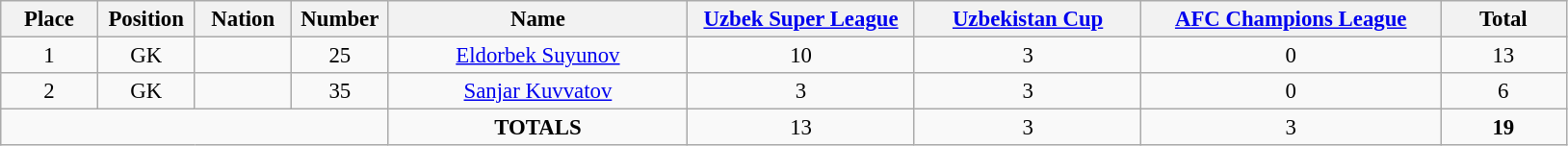<table class="wikitable" style="font-size: 95%; text-align: center;">
<tr>
<th width=60>Place</th>
<th width=60>Position</th>
<th width=60>Nation</th>
<th width=60>Number</th>
<th width=200>Name</th>
<th width=150><a href='#'>Uzbek Super League</a></th>
<th width=150><a href='#'>Uzbekistan Cup</a></th>
<th width=200><a href='#'>AFC Champions League</a></th>
<th width=80><strong>Total</strong></th>
</tr>
<tr>
<td>1</td>
<td>GK</td>
<td></td>
<td>25</td>
<td><a href='#'>Eldorbek Suyunov</a></td>
<td>10</td>
<td>3</td>
<td>0</td>
<td>13</td>
</tr>
<tr>
<td>2</td>
<td>GK</td>
<td></td>
<td>35</td>
<td><a href='#'>Sanjar Kuvvatov</a></td>
<td>3</td>
<td>3</td>
<td>0</td>
<td>6</td>
</tr>
<tr>
<td colspan="4"></td>
<td><strong>TOTALS</strong></td>
<td>13</td>
<td>3</td>
<td>3</td>
<td><strong>19</strong></td>
</tr>
</table>
